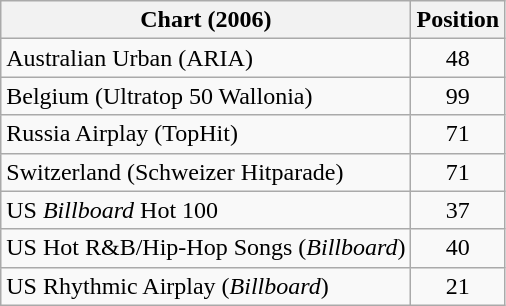<table class="wikitable sortable">
<tr>
<th>Chart (2006)</th>
<th>Position</th>
</tr>
<tr>
<td>Australian Urban (ARIA)</td>
<td align="center">48</td>
</tr>
<tr>
<td>Belgium (Ultratop 50 Wallonia)</td>
<td align="center">99</td>
</tr>
<tr>
<td>Russia Airplay (TopHit)</td>
<td align="center">71</td>
</tr>
<tr>
<td>Switzerland (Schweizer Hitparade)</td>
<td align="center">71</td>
</tr>
<tr>
<td>US <em>Billboard</em> Hot 100</td>
<td align="center">37</td>
</tr>
<tr>
<td>US Hot R&B/Hip-Hop Songs (<em>Billboard</em>)</td>
<td align="center">40</td>
</tr>
<tr>
<td>US Rhythmic Airplay (<em>Billboard</em>)</td>
<td align="center">21</td>
</tr>
</table>
